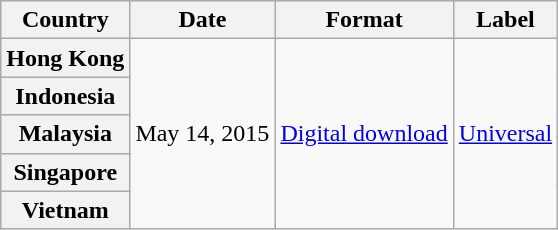<table class="wikitable plainrowheaders">
<tr>
<th scope="col">Country</th>
<th scope="col">Date</th>
<th scope="col">Format</th>
<th scope="col">Label</th>
</tr>
<tr>
<th scope="row">Hong Kong</th>
<td rowspan="5">May 14, 2015</td>
<td rowspan="5"><a href='#'>Digital download</a></td>
<td rowspan="5"><a href='#'>Universal</a></td>
</tr>
<tr>
<th scope="row">Indonesia</th>
</tr>
<tr>
<th scope="row">Malaysia</th>
</tr>
<tr>
<th scope="row">Singapore</th>
</tr>
<tr>
<th scope="row">Vietnam</th>
</tr>
</table>
